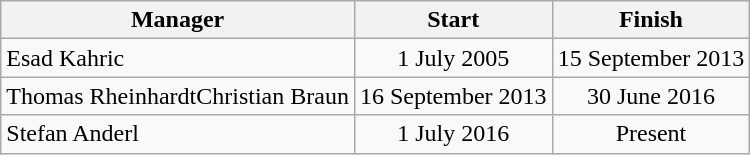<table class="wikitable">
<tr>
<th>Manager</th>
<th>Start</th>
<th>Finish</th>
</tr>
<tr align="center">
<td align="left">Esad Kahric</td>
<td>1 July 2005</td>
<td>15 September 2013</td>
</tr>
<tr align="center">
<td align="left">Thomas RheinhardtChristian Braun</td>
<td>16 September 2013</td>
<td>30 June 2016</td>
</tr>
<tr align="center">
<td align="left">Stefan Anderl</td>
<td>1 July 2016</td>
<td>Present</td>
</tr>
</table>
